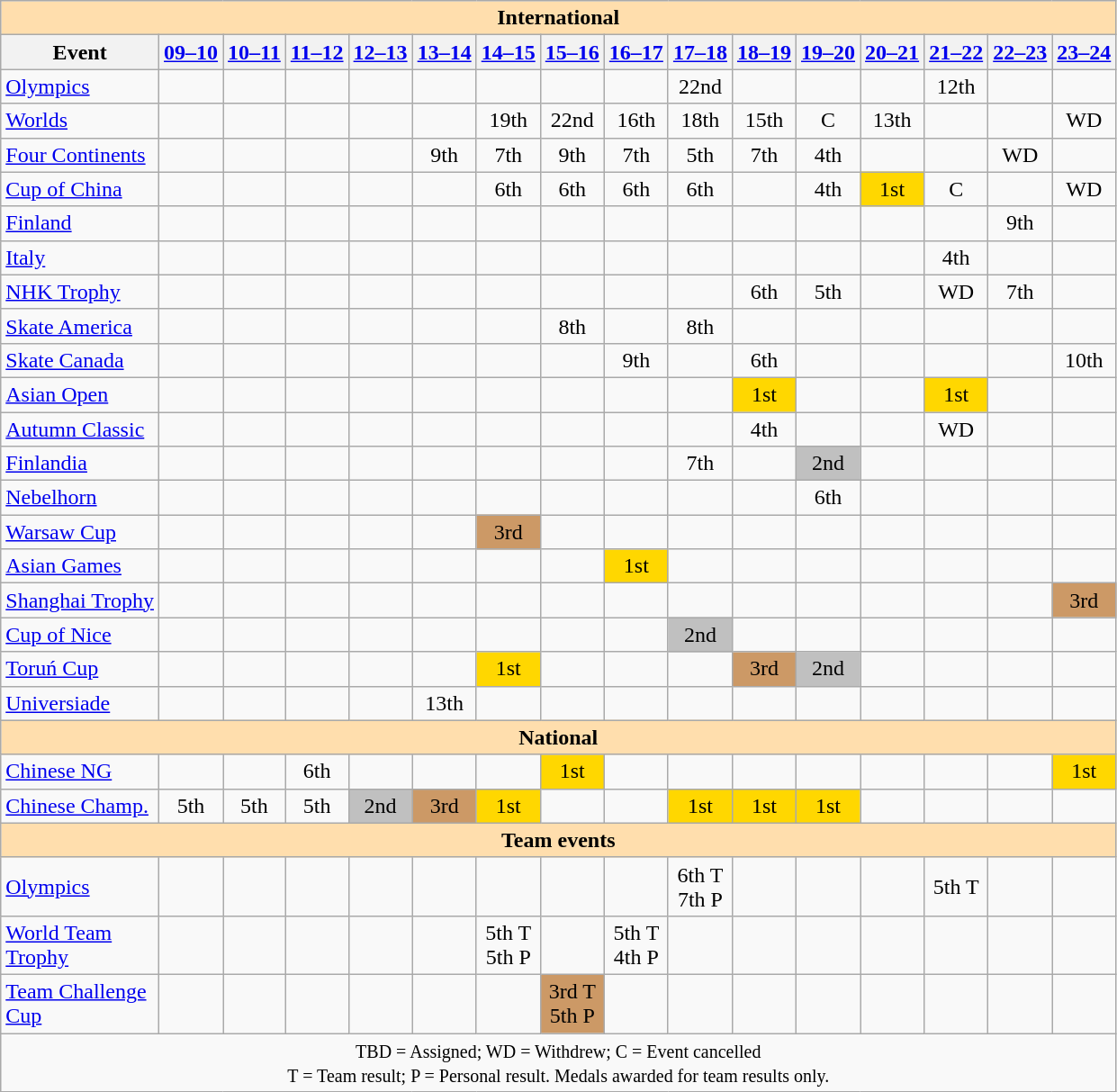<table class="wikitable" style="text-align:center">
<tr>
<th style="background-color: #ffdead; " colspan=16 align=center>International</th>
</tr>
<tr>
<th>Event</th>
<th><a href='#'>09–10</a></th>
<th><a href='#'>10–11</a></th>
<th><a href='#'>11–12</a></th>
<th><a href='#'>12–13</a></th>
<th><a href='#'>13–14</a></th>
<th><a href='#'>14–15</a></th>
<th><a href='#'>15–16</a></th>
<th><a href='#'>16–17</a></th>
<th><a href='#'>17–18</a></th>
<th><a href='#'>18–19</a></th>
<th><a href='#'>19–20</a></th>
<th><a href='#'>20–21</a></th>
<th><a href='#'>21–22</a></th>
<th><a href='#'>22–23</a></th>
<th><a href='#'>23–24</a></th>
</tr>
<tr>
<td align=left><a href='#'>Olympics</a></td>
<td></td>
<td></td>
<td></td>
<td></td>
<td></td>
<td></td>
<td></td>
<td></td>
<td>22nd</td>
<td></td>
<td></td>
<td></td>
<td>12th</td>
<td></td>
<td></td>
</tr>
<tr>
<td align=left><a href='#'>Worlds</a></td>
<td></td>
<td></td>
<td></td>
<td></td>
<td></td>
<td>19th</td>
<td>22nd</td>
<td>16th</td>
<td>18th</td>
<td>15th</td>
<td>C</td>
<td>13th</td>
<td></td>
<td></td>
<td>WD</td>
</tr>
<tr>
<td align=left><a href='#'>Four Continents</a></td>
<td></td>
<td></td>
<td></td>
<td></td>
<td>9th</td>
<td>7th</td>
<td>9th</td>
<td>7th</td>
<td>5th</td>
<td>7th</td>
<td>4th</td>
<td></td>
<td></td>
<td>WD</td>
<td></td>
</tr>
<tr>
<td align=left> <a href='#'>Cup of China</a></td>
<td></td>
<td></td>
<td></td>
<td></td>
<td></td>
<td>6th</td>
<td>6th</td>
<td>6th</td>
<td>6th</td>
<td></td>
<td>4th</td>
<td bgcolor=gold>1st</td>
<td>C</td>
<td></td>
<td>WD</td>
</tr>
<tr>
<td align=left> <a href='#'>Finland</a></td>
<td></td>
<td></td>
<td></td>
<td></td>
<td></td>
<td></td>
<td></td>
<td></td>
<td></td>
<td></td>
<td></td>
<td></td>
<td></td>
<td>9th</td>
<td></td>
</tr>
<tr>
<td align=left> <a href='#'>Italy</a></td>
<td></td>
<td></td>
<td></td>
<td></td>
<td></td>
<td></td>
<td></td>
<td></td>
<td></td>
<td></td>
<td></td>
<td></td>
<td>4th</td>
<td></td>
<td></td>
</tr>
<tr>
<td align=left> <a href='#'>NHK Trophy</a></td>
<td></td>
<td></td>
<td></td>
<td></td>
<td></td>
<td></td>
<td></td>
<td></td>
<td></td>
<td>6th</td>
<td>5th</td>
<td></td>
<td>WD</td>
<td>7th</td>
<td></td>
</tr>
<tr>
<td align=left> <a href='#'>Skate America</a></td>
<td></td>
<td></td>
<td></td>
<td></td>
<td></td>
<td></td>
<td>8th</td>
<td></td>
<td>8th</td>
<td></td>
<td></td>
<td></td>
<td></td>
<td></td>
<td></td>
</tr>
<tr>
<td align=left> <a href='#'>Skate Canada</a></td>
<td></td>
<td></td>
<td></td>
<td></td>
<td></td>
<td></td>
<td></td>
<td>9th</td>
<td></td>
<td>6th</td>
<td></td>
<td></td>
<td></td>
<td></td>
<td>10th</td>
</tr>
<tr>
<td align=left> <a href='#'>Asian Open</a></td>
<td></td>
<td></td>
<td></td>
<td></td>
<td></td>
<td></td>
<td></td>
<td></td>
<td></td>
<td bgcolor=gold>1st</td>
<td></td>
<td></td>
<td bgcolor=gold>1st</td>
<td></td>
<td></td>
</tr>
<tr>
<td align=left> <a href='#'>Autumn Classic</a></td>
<td></td>
<td></td>
<td></td>
<td></td>
<td></td>
<td></td>
<td></td>
<td></td>
<td></td>
<td>4th</td>
<td></td>
<td></td>
<td>WD</td>
<td></td>
<td></td>
</tr>
<tr>
<td align=left> <a href='#'>Finlandia</a></td>
<td></td>
<td></td>
<td></td>
<td></td>
<td></td>
<td></td>
<td></td>
<td></td>
<td>7th</td>
<td></td>
<td bgcolor=silver>2nd</td>
<td></td>
<td></td>
<td></td>
<td></td>
</tr>
<tr>
<td align=left> <a href='#'>Nebelhorn</a></td>
<td></td>
<td></td>
<td></td>
<td></td>
<td></td>
<td></td>
<td></td>
<td></td>
<td></td>
<td></td>
<td>6th</td>
<td></td>
<td></td>
<td></td>
<td></td>
</tr>
<tr>
<td align=left> <a href='#'>Warsaw Cup</a></td>
<td></td>
<td></td>
<td></td>
<td></td>
<td></td>
<td bgcolor=cc9966>3rd</td>
<td></td>
<td></td>
<td></td>
<td></td>
<td></td>
<td></td>
<td></td>
<td></td>
<td></td>
</tr>
<tr>
<td align=left><a href='#'>Asian Games</a></td>
<td></td>
<td></td>
<td></td>
<td></td>
<td></td>
<td></td>
<td></td>
<td bgcolor=gold>1st</td>
<td></td>
<td></td>
<td></td>
<td></td>
<td></td>
<td></td>
<td></td>
</tr>
<tr>
<td align=left><a href='#'>Shanghai Trophy</a></td>
<td></td>
<td></td>
<td></td>
<td></td>
<td></td>
<td></td>
<td></td>
<td></td>
<td></td>
<td></td>
<td></td>
<td></td>
<td></td>
<td></td>
<td bgcolor=cc9966>3rd</td>
</tr>
<tr>
<td align=left><a href='#'>Cup of Nice</a></td>
<td></td>
<td></td>
<td></td>
<td></td>
<td></td>
<td></td>
<td></td>
<td></td>
<td bgcolor=silver>2nd</td>
<td></td>
<td></td>
<td></td>
<td></td>
<td></td>
<td></td>
</tr>
<tr>
<td align=left><a href='#'>Toruń Cup</a></td>
<td></td>
<td></td>
<td></td>
<td></td>
<td></td>
<td bgcolor=gold>1st</td>
<td></td>
<td></td>
<td></td>
<td bgcolor=cc9966>3rd</td>
<td bgcolor=silver>2nd</td>
<td></td>
<td></td>
<td></td>
<td></td>
</tr>
<tr>
<td align=left><a href='#'>Universiade</a></td>
<td></td>
<td></td>
<td></td>
<td></td>
<td>13th</td>
<td></td>
<td></td>
<td></td>
<td></td>
<td></td>
<td></td>
<td></td>
<td></td>
<td></td>
<td></td>
</tr>
<tr>
<th style="background-color: #ffdead; " colspan=16 align=center>National</th>
</tr>
<tr>
<td align=left><a href='#'>Chinese NG</a></td>
<td></td>
<td></td>
<td>6th</td>
<td></td>
<td></td>
<td></td>
<td bgcolor="gold">1st</td>
<td></td>
<td></td>
<td></td>
<td></td>
<td></td>
<td></td>
<td></td>
<td bgcolor="gold">1st</td>
</tr>
<tr>
<td align=left><a href='#'>Chinese Champ.</a></td>
<td>5th</td>
<td>5th</td>
<td>5th</td>
<td bgcolor=silver>2nd</td>
<td bgcolor=cc9966>3rd</td>
<td bgcolor=gold>1st</td>
<td></td>
<td></td>
<td bgcolor=gold>1st</td>
<td bgcolor=gold>1st</td>
<td bgcolor=gold>1st</td>
<td></td>
<td></td>
<td></td>
<td></td>
</tr>
<tr>
<th style="background-color: #ffdead; " colspan=16 align=center>Team events</th>
</tr>
<tr>
<td align=left><a href='#'>Olympics</a></td>
<td></td>
<td></td>
<td></td>
<td></td>
<td></td>
<td></td>
<td></td>
<td></td>
<td>6th T <br>7th P</td>
<td></td>
<td></td>
<td></td>
<td>5th T</td>
<td></td>
<td></td>
</tr>
<tr>
<td align=left><a href='#'>World Team<br>Trophy</a></td>
<td></td>
<td></td>
<td></td>
<td></td>
<td></td>
<td>5th T <br>5th P</td>
<td></td>
<td>5th T <br>4th P</td>
<td></td>
<td></td>
<td></td>
<td></td>
<td></td>
<td></td>
<td></td>
</tr>
<tr>
<td align=left><a href='#'>Team Challenge<br>Cup</a></td>
<td></td>
<td></td>
<td></td>
<td></td>
<td></td>
<td></td>
<td bgcolor=cc9966>3rd T <br>5th P</td>
<td></td>
<td></td>
<td></td>
<td></td>
<td></td>
<td></td>
<td></td>
<td></td>
</tr>
<tr>
<td colspan=16 align=center><small> TBD = Assigned; WD = Withdrew; C = Event cancelled<br> T = Team result; P = Personal result. Medals awarded for team results only. </small></td>
</tr>
</table>
